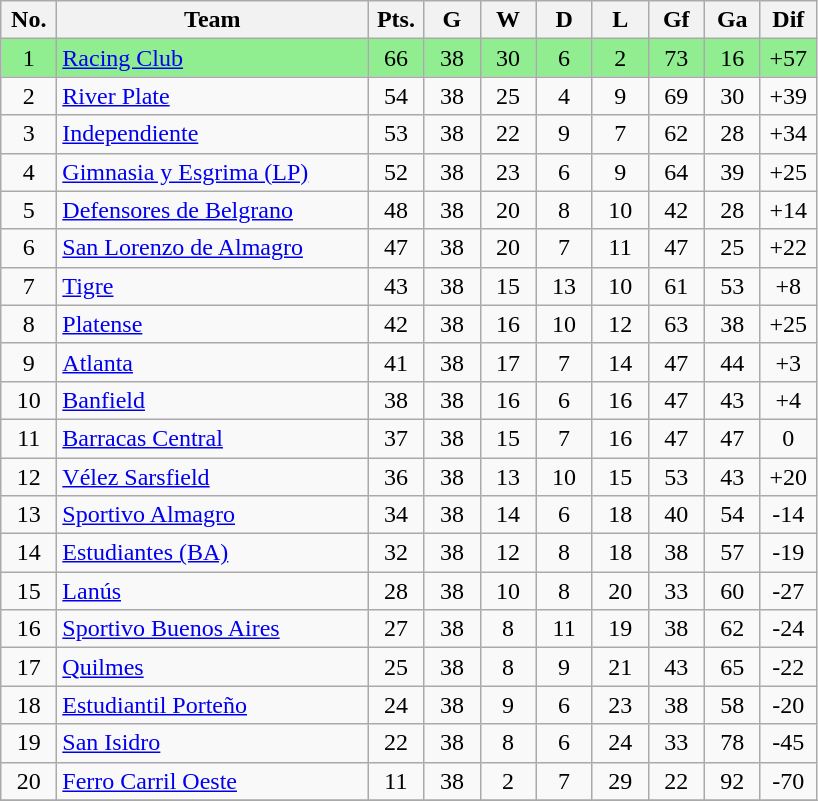<table class="wikitable" style="text-align:center">
<tr>
<th width=30px>No.</th>
<th width=200px>Team</th>
<th width=30px>Pts.</th>
<th width=30px>G</th>
<th width=30px>W</th>
<th width=30px>D</th>
<th width=30px>L</th>
<th width=30px>Gf</th>
<th width=30px>Ga</th>
<th width=30px>Dif</th>
</tr>
<tr bgcolor="lightgreen">
<td>1</td>
<td align="left"><a href='#'>Racing Club</a></td>
<td>66</td>
<td>38</td>
<td>30</td>
<td>6</td>
<td>2</td>
<td>73</td>
<td>16</td>
<td>+57</td>
</tr>
<tr>
<td>2</td>
<td align="left"><a href='#'>River Plate</a></td>
<td>54</td>
<td>38</td>
<td>25</td>
<td>4</td>
<td>9</td>
<td>69</td>
<td>30</td>
<td>+39</td>
</tr>
<tr>
<td>3</td>
<td align="left"><a href='#'>Independiente</a></td>
<td>53</td>
<td>38</td>
<td>22</td>
<td>9</td>
<td>7</td>
<td>62</td>
<td>28</td>
<td>+34</td>
</tr>
<tr>
<td>4</td>
<td align="left"><a href='#'>Gimnasia y Esgrima (LP)</a></td>
<td>52</td>
<td>38</td>
<td>23</td>
<td>6</td>
<td>9</td>
<td>64</td>
<td>39</td>
<td>+25</td>
</tr>
<tr>
<td>5</td>
<td align="left"><a href='#'>Defensores de Belgrano</a></td>
<td>48</td>
<td>38</td>
<td>20</td>
<td>8</td>
<td>10</td>
<td>42</td>
<td>28</td>
<td>+14</td>
</tr>
<tr>
<td>6</td>
<td align="left"><a href='#'>San Lorenzo de Almagro</a></td>
<td>47</td>
<td>38</td>
<td>20</td>
<td>7</td>
<td>11</td>
<td>47</td>
<td>25</td>
<td>+22</td>
</tr>
<tr>
<td>7</td>
<td align="left"><a href='#'>Tigre</a></td>
<td>43</td>
<td>38</td>
<td>15</td>
<td>13</td>
<td>10</td>
<td>61</td>
<td>53</td>
<td>+8</td>
</tr>
<tr>
<td>8</td>
<td align="left"><a href='#'>Platense</a></td>
<td>42</td>
<td>38</td>
<td>16</td>
<td>10</td>
<td>12</td>
<td>63</td>
<td>38</td>
<td>+25</td>
</tr>
<tr>
<td>9</td>
<td align="left"><a href='#'>Atlanta</a></td>
<td>41</td>
<td>38</td>
<td>17</td>
<td>7</td>
<td>14</td>
<td>47</td>
<td>44</td>
<td>+3</td>
</tr>
<tr>
<td>10</td>
<td align="left"><a href='#'>Banfield</a></td>
<td>38</td>
<td>38</td>
<td>16</td>
<td>6</td>
<td>16</td>
<td>47</td>
<td>43</td>
<td>+4</td>
</tr>
<tr>
<td>11</td>
<td align="left"><a href='#'>Barracas Central</a></td>
<td>37</td>
<td>38</td>
<td>15</td>
<td>7</td>
<td>16</td>
<td>47</td>
<td>47</td>
<td>0</td>
</tr>
<tr>
<td>12</td>
<td align="left"><a href='#'>Vélez Sarsfield</a></td>
<td>36</td>
<td>38</td>
<td>13</td>
<td>10</td>
<td>15</td>
<td>53</td>
<td>43</td>
<td>+20</td>
</tr>
<tr>
<td>13</td>
<td align="left"><a href='#'>Sportivo Almagro</a></td>
<td>34</td>
<td>38</td>
<td>14</td>
<td>6</td>
<td>18</td>
<td>40</td>
<td>54</td>
<td>-14</td>
</tr>
<tr>
<td>14</td>
<td align="left"><a href='#'>Estudiantes (BA)</a></td>
<td>32</td>
<td>38</td>
<td>12</td>
<td>8</td>
<td>18</td>
<td>38</td>
<td>57</td>
<td>-19</td>
</tr>
<tr>
<td>15</td>
<td align="left"><a href='#'>Lanús</a></td>
<td>28</td>
<td>38</td>
<td>10</td>
<td>8</td>
<td>20</td>
<td>33</td>
<td>60</td>
<td>-27</td>
</tr>
<tr>
<td>16</td>
<td align="left"><a href='#'>Sportivo Buenos Aires</a></td>
<td>27</td>
<td>38</td>
<td>8</td>
<td>11</td>
<td>19</td>
<td>38</td>
<td>62</td>
<td>-24</td>
</tr>
<tr>
<td>17</td>
<td align="left"><a href='#'>Quilmes</a></td>
<td>25</td>
<td>38</td>
<td>8</td>
<td>9</td>
<td>21</td>
<td>43</td>
<td>65</td>
<td>-22</td>
</tr>
<tr>
<td>18</td>
<td align="left"><a href='#'>Estudiantil Porteño</a></td>
<td>24</td>
<td>38</td>
<td>9</td>
<td>6</td>
<td>23</td>
<td>38</td>
<td>58</td>
<td>-20</td>
</tr>
<tr>
<td>19</td>
<td align="left"><a href='#'>San Isidro</a></td>
<td>22</td>
<td>38</td>
<td>8</td>
<td>6</td>
<td>24</td>
<td>33</td>
<td>78</td>
<td>-45</td>
</tr>
<tr>
<td>20</td>
<td align="left"><a href='#'>Ferro Carril Oeste</a></td>
<td>11</td>
<td>38</td>
<td>2</td>
<td>7</td>
<td>29</td>
<td>22</td>
<td>92</td>
<td>-70</td>
</tr>
<tr>
</tr>
</table>
